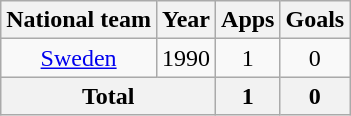<table class="wikitable" style="text-align:center">
<tr>
<th>National team</th>
<th>Year</th>
<th>Apps</th>
<th>Goals</th>
</tr>
<tr>
<td><a href='#'>Sweden</a></td>
<td>1990</td>
<td>1</td>
<td>0</td>
</tr>
<tr>
<th colspan="2">Total</th>
<th>1</th>
<th>0</th>
</tr>
</table>
